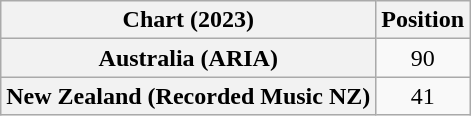<table class="wikitable sortable plainrowheaders" style="text-align:center">
<tr>
<th scope="col">Chart (2023)</th>
<th scope="col">Position</th>
</tr>
<tr>
<th scope="row">Australia (ARIA)</th>
<td>90</td>
</tr>
<tr>
<th scope="row">New Zealand (Recorded Music NZ)</th>
<td>41</td>
</tr>
</table>
